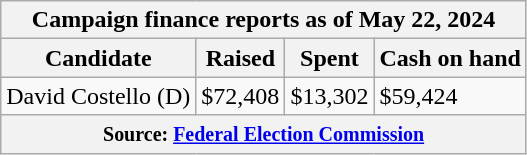<table class="wikitable sortable">
<tr>
<th colspan=4>Campaign finance reports as of May 22, 2024</th>
</tr>
<tr style="text-align:center;">
<th>Candidate</th>
<th>Raised</th>
<th>Spent</th>
<th>Cash on hand</th>
</tr>
<tr>
<td>David Costello (D)</td>
<td>$72,408</td>
<td>$13,302</td>
<td>$59,424</td>
</tr>
<tr>
<th colspan="4"><small>Source: <a href='#'>Federal Election Commission</a></small></th>
</tr>
</table>
